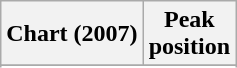<table class="wikitable sortable plainrowheaders" style="text-align:center">
<tr>
<th scope="col">Chart (2007)</th>
<th scope="col">Peak<br>position</th>
</tr>
<tr>
</tr>
<tr>
</tr>
<tr>
</tr>
<tr>
</tr>
</table>
